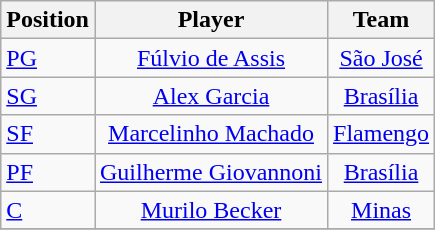<table class="wikitable">
<tr>
<th>Position</th>
<th>Player</th>
<th>Team</th>
</tr>
<tr>
<td><a href='#'>PG</a></td>
<td align=center><a href='#'>Fúlvio de Assis</a></td>
<td align=center><a href='#'>São José</a></td>
</tr>
<tr>
<td><a href='#'>SG</a></td>
<td align=center><a href='#'>Alex Garcia</a></td>
<td align=center><a href='#'>Brasília</a></td>
</tr>
<tr>
<td><a href='#'>SF</a></td>
<td align=center><a href='#'>Marcelinho Machado</a></td>
<td align=center><a href='#'>Flamengo</a></td>
</tr>
<tr>
<td><a href='#'>PF</a></td>
<td align=center><a href='#'>Guilherme Giovannoni</a></td>
<td align=center><a href='#'>Brasília</a></td>
</tr>
<tr>
<td><a href='#'>C</a></td>
<td align=center><a href='#'>Murilo Becker</a></td>
<td align=center><a href='#'>Minas</a></td>
</tr>
<tr>
</tr>
</table>
